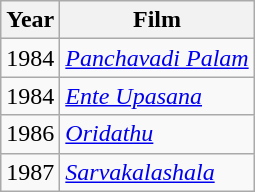<table class="wikitable">
<tr>
<th>Year</th>
<th>Film</th>
</tr>
<tr>
<td>1984</td>
<td><em><a href='#'>Panchavadi Palam</a></em></td>
</tr>
<tr>
<td>1984</td>
<td><em><a href='#'>Ente Upasana</a></em></td>
</tr>
<tr>
<td>1986</td>
<td><em><a href='#'>Oridathu</a></em></td>
</tr>
<tr>
<td>1987</td>
<td><em><a href='#'>Sarvakalashala</a></em></td>
</tr>
</table>
